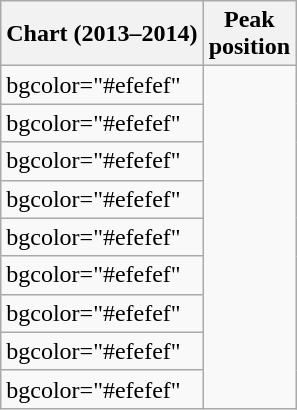<table class="wikitable sortable plainrowheaders">
<tr>
<th>Chart (2013–2014)</th>
<th>Peak<br>position</th>
</tr>
<tr>
<td>bgcolor="#efefef" </td>
</tr>
<tr>
<td>bgcolor="#efefef" </td>
</tr>
<tr>
<td>bgcolor="#efefef" </td>
</tr>
<tr>
<td>bgcolor="#efefef" </td>
</tr>
<tr>
<td>bgcolor="#efefef" </td>
</tr>
<tr>
<td>bgcolor="#efefef" </td>
</tr>
<tr>
<td>bgcolor="#efefef" </td>
</tr>
<tr>
<td>bgcolor="#efefef" </td>
</tr>
<tr>
<td>bgcolor="#efefef" </td>
</tr>
</table>
